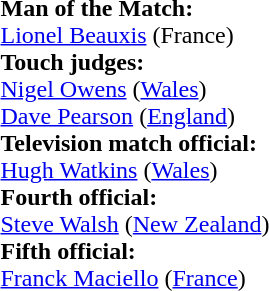<table width=100%>
<tr>
<td><br><strong>Man of the Match:</strong>
<br><a href='#'>Lionel Beauxis</a> (France)<br><strong>Touch judges:</strong>
<br><a href='#'>Nigel Owens</a> (<a href='#'>Wales</a>)
<br><a href='#'>Dave Pearson</a> (<a href='#'>England</a>)
<br><strong>Television match official:</strong>
<br><a href='#'>Hugh Watkins</a> (<a href='#'>Wales</a>)
<br><strong>Fourth official:</strong>
<br><a href='#'>Steve Walsh</a> (<a href='#'>New Zealand</a>)
<br><strong>Fifth official:</strong>
<br><a href='#'>Franck Maciello</a> (<a href='#'>France</a>)</td>
</tr>
</table>
